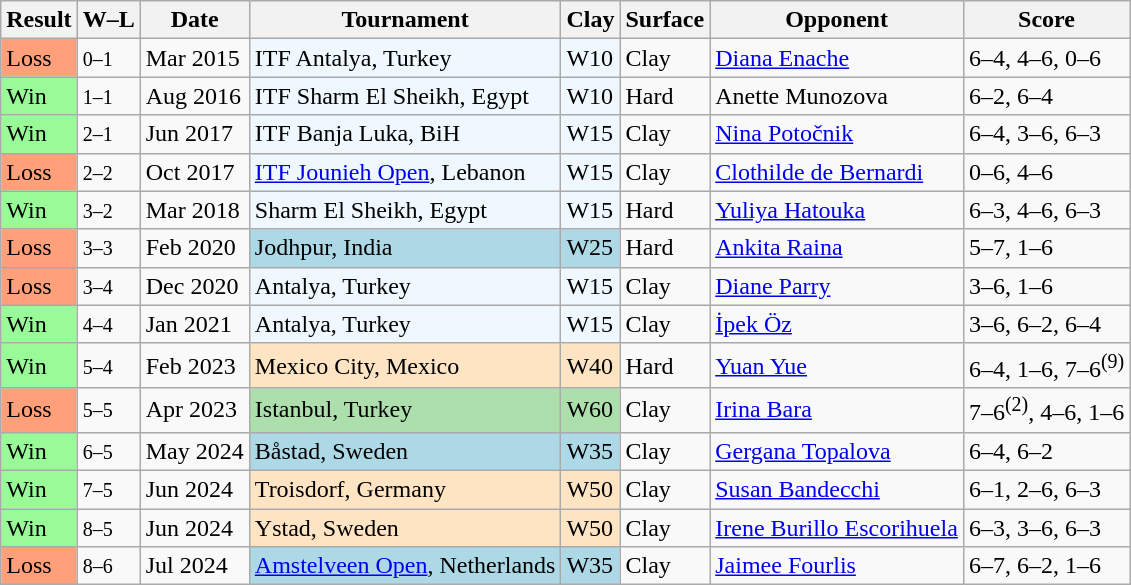<table class="sortable wikitable">
<tr>
<th>Result</th>
<th class=unsortable>W–L</th>
<th>Date</th>
<th>Tournament</th>
<th>Clay</th>
<th>Surface</th>
<th>Opponent</th>
<th class=unsortable>Score</th>
</tr>
<tr>
<td style="background:#ffa07a;">Loss</td>
<td><small>0–1</small></td>
<td>Mar 2015</td>
<td style="background:#f0f8ff;">ITF Antalya, Turkey</td>
<td style="background:#f0f8ff;">W10</td>
<td>Clay</td>
<td> <a href='#'>Diana Enache</a></td>
<td>6–4, 4–6, 0–6</td>
</tr>
<tr>
<td style="background:#98fb98;">Win</td>
<td><small>1–1</small></td>
<td>Aug 2016</td>
<td style="background:#f0f8ff;">ITF Sharm El Sheikh, Egypt</td>
<td style="background:#f0f8ff;">W10</td>
<td>Hard</td>
<td> Anette Munozova</td>
<td>6–2, 6–4</td>
</tr>
<tr>
<td style="background:#98fb98;">Win</td>
<td><small>2–1</small></td>
<td>Jun 2017</td>
<td style="background:#f0f8ff;">ITF Banja Luka, BiH</td>
<td style="background:#f0f8ff;">W15</td>
<td>Clay</td>
<td> <a href='#'>Nina Potočnik</a></td>
<td>6–4, 3–6, 6–3</td>
</tr>
<tr>
<td style="background:#ffa07a;">Loss</td>
<td><small>2–2</small></td>
<td>Oct 2017</td>
<td style="background:#f0f8ff;"><a href='#'>ITF Jounieh Open</a>, Lebanon</td>
<td style="background:#f0f8ff;">W15</td>
<td>Clay</td>
<td> <a href='#'>Clothilde de Bernardi</a></td>
<td>0–6, 4–6</td>
</tr>
<tr>
<td style="background:#98fb98;">Win</td>
<td><small>3–2</small></td>
<td>Mar 2018</td>
<td style="background:#f0f8ff;">Sharm El Sheikh, Egypt</td>
<td style="background:#f0f8ff;">W15</td>
<td>Hard</td>
<td> <a href='#'>Yuliya Hatouka</a></td>
<td>6–3, 4–6, 6–3</td>
</tr>
<tr>
<td style="background:#ffa07a;">Loss</td>
<td><small>3–3</small></td>
<td>Feb 2020</td>
<td style="background:lightblue;">Jodhpur, India</td>
<td style="background:lightblue;">W25</td>
<td>Hard</td>
<td> <a href='#'>Ankita Raina</a></td>
<td>5–7, 1–6</td>
</tr>
<tr>
<td style="background:#ffa07a;">Loss</td>
<td><small>3–4</small></td>
<td>Dec 2020</td>
<td style="background:#f0f8ff;">Antalya, Turkey</td>
<td style="background:#f0f8ff;">W15</td>
<td>Clay</td>
<td> <a href='#'>Diane Parry</a></td>
<td>3–6, 1–6</td>
</tr>
<tr>
<td style="background:#98fb98;">Win</td>
<td><small>4–4</small></td>
<td>Jan 2021</td>
<td style="background:#f0f8ff;">Antalya, Turkey</td>
<td style="background:#f0f8ff;">W15</td>
<td>Clay</td>
<td> <a href='#'>İpek Öz</a></td>
<td>3–6, 6–2, 6–4</td>
</tr>
<tr>
<td style="background:#98fb98;">Win</td>
<td><small>5–4</small></td>
<td>Feb 2023</td>
<td style="background:#ffe4c4;">Mexico City, Mexico</td>
<td style="background:#ffe4c4;">W40</td>
<td>Hard</td>
<td> <a href='#'>Yuan Yue</a></td>
<td>6–4, 1–6, 7–6<sup>(9)</sup></td>
</tr>
<tr>
<td style="background:#ffa07a;">Loss</td>
<td><small>5–5</small></td>
<td>Apr 2023</td>
<td style="background:#addfad;">Istanbul, Turkey</td>
<td style="background:#addfad;">W60</td>
<td>Clay</td>
<td> <a href='#'>Irina Bara</a></td>
<td>7–6<sup>(2)</sup>, 4–6, 1–6</td>
</tr>
<tr>
<td style="background:#98fb98;">Win</td>
<td><small>6–5</small></td>
<td>May 2024</td>
<td style="background:lightblue;">Båstad, Sweden</td>
<td style="background:lightblue;">W35</td>
<td>Clay</td>
<td> <a href='#'>Gergana Topalova</a></td>
<td>6–4, 6–2</td>
</tr>
<tr>
<td style="background:#98fb98;">Win</td>
<td><small>7–5</small></td>
<td>Jun 2024</td>
<td style="background:#ffe4c4;">Troisdorf, Germany</td>
<td style="background:#ffe4c4;">W50</td>
<td>Clay</td>
<td> <a href='#'>Susan Bandecchi</a></td>
<td>6–1, 2–6, 6–3</td>
</tr>
<tr>
<td style="background:#98fb98;">Win</td>
<td><small>8–5</small></td>
<td>Jun 2024</td>
<td style="background:#ffe4c4;">Ystad, Sweden</td>
<td style="background:#ffe4c4;">W50</td>
<td>Clay</td>
<td> <a href='#'>Irene Burillo Escorihuela</a></td>
<td>6–3, 3–6, 6–3</td>
</tr>
<tr>
<td style="background:#ffa07a;">Loss</td>
<td><small>8–6</small></td>
<td>Jul 2024</td>
<td style="background:lightblue;"><a href='#'>Amstelveen Open</a>, Netherlands</td>
<td style="background:lightblue;">W35</td>
<td>Clay</td>
<td> <a href='#'>Jaimee Fourlis</a></td>
<td>6–7, 6–2, 1–6</td>
</tr>
</table>
